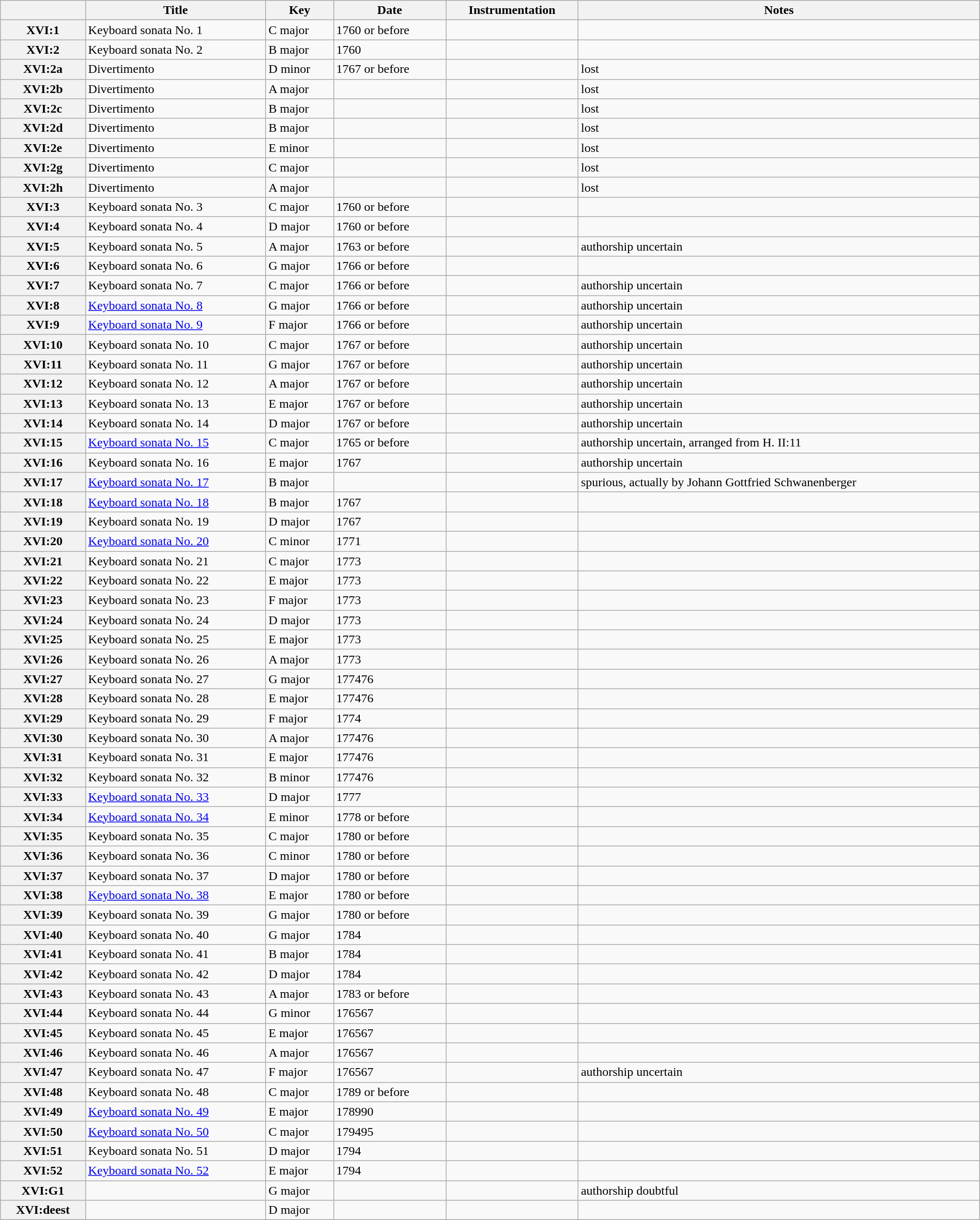<table class="wikitable sortable" style="text-align: left" width=100%>
<tr>
<th scope="col"><a href='#'></a></th>
<th scope="col">Title</th>
<th scope="col">Key</th>
<th scope="col">Date</th>
<th scope="col">Instrumentation</th>
<th scope="col">Notes</th>
</tr>
<tr>
<th scope="row">XVI:1</th>
<td>Keyboard sonata No. 1</td>
<td>C major</td>
<td>1760 or before</td>
<td></td>
<td></td>
</tr>
<tr>
<th scope="row">XVI:2</th>
<td>Keyboard sonata No. 2</td>
<td>B major</td>
<td> 1760</td>
<td></td>
<td></td>
</tr>
<tr>
<th scope="row">XVI:2a</th>
<td>Divertimento</td>
<td>D minor</td>
<td>1767 or before</td>
<td></td>
<td>lost</td>
</tr>
<tr>
<th scope="row">XVI:2b</th>
<td>Divertimento</td>
<td>A major</td>
<td></td>
<td></td>
<td>lost</td>
</tr>
<tr>
<th scope="row">XVI:2c</th>
<td>Divertimento</td>
<td>B major</td>
<td></td>
<td></td>
<td>lost</td>
</tr>
<tr>
<th scope="row">XVI:2d</th>
<td>Divertimento</td>
<td>B major</td>
<td></td>
<td></td>
<td>lost</td>
</tr>
<tr>
<th scope="row">XVI:2e</th>
<td>Divertimento</td>
<td>E minor</td>
<td></td>
<td></td>
<td>lost</td>
</tr>
<tr>
<th scope="row">XVI:2g</th>
<td>Divertimento</td>
<td>C major</td>
<td></td>
<td></td>
<td>lost</td>
</tr>
<tr>
<th scope="row">XVI:2h</th>
<td>Divertimento</td>
<td>A major</td>
<td></td>
<td></td>
<td>lost</td>
</tr>
<tr>
<th scope="row">XVI:3</th>
<td>Keyboard sonata No. 3</td>
<td>C major</td>
<td>1760 or before</td>
<td></td>
<td></td>
</tr>
<tr>
<th scope="row">XVI:4</th>
<td>Keyboard sonata No. 4</td>
<td>D major</td>
<td>1760 or before</td>
<td></td>
<td></td>
</tr>
<tr>
<th scope="row">XVI:5</th>
<td>Keyboard sonata No. 5</td>
<td>A major</td>
<td>1763 or before</td>
<td></td>
<td>authorship uncertain</td>
</tr>
<tr>
<th scope="row">XVI:6</th>
<td>Keyboard sonata No. 6</td>
<td>G major</td>
<td>1766 or before</td>
<td></td>
<td></td>
</tr>
<tr>
<th scope="row">XVI:7</th>
<td>Keyboard sonata No. 7</td>
<td>C major</td>
<td>1766 or before</td>
<td></td>
<td>authorship uncertain</td>
</tr>
<tr>
<th scope="row">XVI:8</th>
<td><a href='#'>Keyboard sonata No. 8</a></td>
<td>G major</td>
<td>1766 or before</td>
<td></td>
<td>authorship uncertain</td>
</tr>
<tr>
<th scope="row">XVI:9</th>
<td><a href='#'>Keyboard sonata No. 9</a></td>
<td>F major</td>
<td>1766 or before</td>
<td></td>
<td>authorship uncertain</td>
</tr>
<tr>
<th scope="row">XVI:10</th>
<td>Keyboard sonata No. 10</td>
<td>C major</td>
<td>1767 or before</td>
<td></td>
<td>authorship uncertain</td>
</tr>
<tr>
<th scope="row">XVI:11</th>
<td>Keyboard sonata No. 11</td>
<td>G major</td>
<td>1767 or before</td>
<td></td>
<td>authorship uncertain</td>
</tr>
<tr>
<th scope="row">XVI:12</th>
<td>Keyboard sonata No. 12</td>
<td>A major</td>
<td>1767 or before</td>
<td></td>
<td>authorship uncertain</td>
</tr>
<tr>
<th scope="row">XVI:13</th>
<td>Keyboard sonata No. 13</td>
<td>E major</td>
<td>1767 or before</td>
<td></td>
<td>authorship uncertain</td>
</tr>
<tr>
<th scope="row">XVI:14</th>
<td>Keyboard sonata No. 14</td>
<td>D major</td>
<td>1767 or before</td>
<td></td>
<td>authorship uncertain</td>
</tr>
<tr>
<th scope="row">XVI:15</th>
<td><a href='#'>Keyboard sonata No. 15</a></td>
<td>C major</td>
<td>1765 or before</td>
<td></td>
<td>authorship uncertain, arranged from H. II:11</td>
</tr>
<tr>
<th scope="row">XVI:16</th>
<td>Keyboard sonata No. 16</td>
<td>E major</td>
<td>1767</td>
<td></td>
<td>authorship uncertain</td>
</tr>
<tr>
<th scope="row">XVI:17</th>
<td><a href='#'>Keyboard sonata No. 17</a></td>
<td>B major</td>
<td></td>
<td></td>
<td>spurious, actually by Johann Gottfried Schwanenberger</td>
</tr>
<tr>
<th scope="row">XVI:18</th>
<td><a href='#'>Keyboard sonata No. 18</a></td>
<td>B major</td>
<td> 1767</td>
<td></td>
<td></td>
</tr>
<tr>
<th scope="row">XVI:19</th>
<td>Keyboard sonata No. 19</td>
<td>D major</td>
<td>1767</td>
<td></td>
<td></td>
</tr>
<tr>
<th scope="row">XVI:20</th>
<td><a href='#'>Keyboard sonata No. 20</a></td>
<td>C minor</td>
<td> 1771</td>
<td></td>
<td></td>
</tr>
<tr>
<th scope="row">XVI:21</th>
<td>Keyboard sonata No. 21</td>
<td>C major</td>
<td>1773</td>
<td></td>
<td></td>
</tr>
<tr>
<th scope="row">XVI:22</th>
<td>Keyboard sonata No. 22</td>
<td>E major</td>
<td>1773</td>
<td></td>
<td></td>
</tr>
<tr>
<th scope="row">XVI:23</th>
<td>Keyboard sonata No. 23</td>
<td>F major</td>
<td>1773</td>
<td></td>
<td></td>
</tr>
<tr>
<th scope="row">XVI:24</th>
<td>Keyboard sonata No. 24</td>
<td>D major</td>
<td>1773</td>
<td></td>
<td></td>
</tr>
<tr>
<th scope="row">XVI:25</th>
<td>Keyboard sonata No. 25</td>
<td>E major</td>
<td>1773</td>
<td></td>
<td></td>
</tr>
<tr>
<th scope="row">XVI:26</th>
<td>Keyboard sonata No. 26</td>
<td>A major</td>
<td>1773</td>
<td></td>
<td></td>
</tr>
<tr>
<th scope="row">XVI:27</th>
<td>Keyboard sonata No. 27</td>
<td>G major</td>
<td> 177476</td>
<td></td>
<td></td>
</tr>
<tr>
<th scope="row">XVI:28</th>
<td>Keyboard sonata No. 28</td>
<td>E major</td>
<td>177476</td>
<td></td>
<td></td>
</tr>
<tr>
<th scope="row">XVI:29</th>
<td>Keyboard sonata No. 29</td>
<td>F major</td>
<td> 1774</td>
<td></td>
<td></td>
</tr>
<tr>
<th scope="row">XVI:30</th>
<td>Keyboard sonata No. 30</td>
<td>A major</td>
<td> 177476</td>
<td></td>
<td></td>
</tr>
<tr>
<th scope="row">XVI:31</th>
<td>Keyboard sonata No. 31</td>
<td>E major</td>
<td> 177476</td>
<td></td>
<td></td>
</tr>
<tr>
<th scope="row">XVI:32</th>
<td>Keyboard sonata No. 32</td>
<td>B minor</td>
<td>177476</td>
<td></td>
<td></td>
</tr>
<tr>
<th scope="row">XVI:33</th>
<td><a href='#'>Keyboard sonata No. 33</a></td>
<td>D major</td>
<td> 1777</td>
<td></td>
<td></td>
</tr>
<tr>
<th scope="row">XVI:34</th>
<td><a href='#'>Keyboard sonata No. 34</a></td>
<td>E minor</td>
<td>1778 or before</td>
<td></td>
<td></td>
</tr>
<tr>
<th scope="row">XVI:35</th>
<td>Keyboard sonata No. 35</td>
<td>C major</td>
<td>1780 or before</td>
<td></td>
<td></td>
</tr>
<tr>
<th scope="row">XVI:36</th>
<td>Keyboard sonata No. 36</td>
<td>C minor</td>
<td>1780 or before</td>
<td></td>
<td></td>
</tr>
<tr>
<th scope="row">XVI:37</th>
<td>Keyboard sonata No. 37</td>
<td>D major</td>
<td>1780 or before</td>
<td></td>
<td></td>
</tr>
<tr>
<th scope="row">XVI:38</th>
<td><a href='#'>Keyboard sonata No. 38</a></td>
<td>E major</td>
<td>1780 or before</td>
<td></td>
<td></td>
</tr>
<tr>
<th scope="row">XVI:39</th>
<td>Keyboard sonata No. 39</td>
<td>G major</td>
<td>1780 or before</td>
<td></td>
<td></td>
</tr>
<tr>
<th scope="row">XVI:40</th>
<td>Keyboard sonata No. 40</td>
<td>G major</td>
<td>1784</td>
<td></td>
<td></td>
</tr>
<tr>
<th scope="row">XVI:41</th>
<td>Keyboard sonata No. 41</td>
<td>B major</td>
<td>1784</td>
<td></td>
<td></td>
</tr>
<tr>
<th scope="row">XVI:42</th>
<td>Keyboard sonata No. 42</td>
<td>D major</td>
<td>1784</td>
<td></td>
<td></td>
</tr>
<tr>
<th scope="row">XVI:43</th>
<td>Keyboard sonata No. 43</td>
<td>A major</td>
<td>1783 or before</td>
<td></td>
<td></td>
</tr>
<tr>
<th scope="row">XVI:44</th>
<td>Keyboard sonata No. 44</td>
<td>G minor</td>
<td>176567</td>
<td></td>
<td></td>
</tr>
<tr>
<th scope="row">XVI:45</th>
<td>Keyboard sonata No. 45</td>
<td>E major</td>
<td>176567</td>
<td></td>
<td></td>
</tr>
<tr>
<th scope="row">XVI:46</th>
<td>Keyboard sonata No. 46</td>
<td>A major</td>
<td>176567</td>
<td></td>
<td></td>
</tr>
<tr>
<th scope="row">XVI:47</th>
<td>Keyboard sonata No. 47</td>
<td>F major</td>
<td> 176567</td>
<td></td>
<td>authorship uncertain</td>
</tr>
<tr>
<th scope="row">XVI:48</th>
<td>Keyboard sonata No. 48</td>
<td>C major</td>
<td>1789 or before</td>
<td></td>
<td></td>
</tr>
<tr>
<th scope="row">XVI:49</th>
<td><a href='#'>Keyboard sonata No. 49</a></td>
<td>E major</td>
<td>178990</td>
<td></td>
<td></td>
</tr>
<tr>
<th scope="row">XVI:50</th>
<td><a href='#'>Keyboard sonata No. 50</a></td>
<td>C major</td>
<td>179495</td>
<td></td>
<td></td>
</tr>
<tr>
<th scope="row">XVI:51</th>
<td>Keyboard sonata No. 51</td>
<td>D major</td>
<td>1794</td>
<td></td>
<td></td>
</tr>
<tr>
<th scope="row">XVI:52</th>
<td><a href='#'>Keyboard sonata No. 52</a></td>
<td>E major</td>
<td>1794</td>
<td></td>
<td></td>
</tr>
<tr>
<th scope="row">XVI:G1</th>
<td></td>
<td>G major</td>
<td></td>
<td></td>
<td>authorship doubtful</td>
</tr>
<tr>
<th scope="row">XVI:deest</th>
<td></td>
<td>D major</td>
<td></td>
<td></td>
<td></td>
</tr>
</table>
